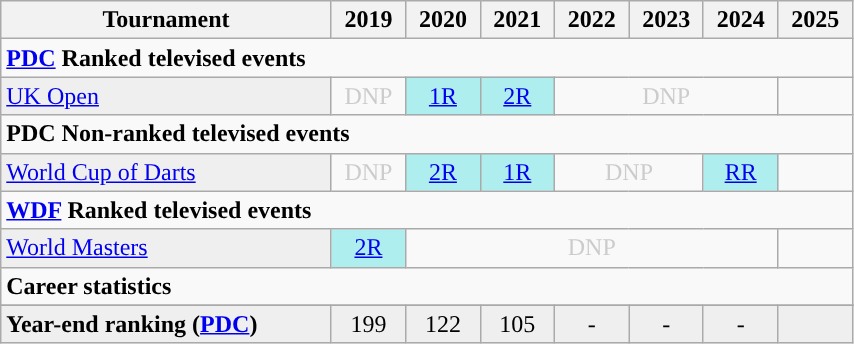<table class="wikitable" style="width:45%; margin:0">
<tr>
<th>Tournament</th>
<th>2019</th>
<th>2020</th>
<th>2021</th>
<th>2022</th>
<th>2023</th>
<th>2024</th>
<th>2025</th>
</tr>
<tr>
<td colspan="10" align="left"><strong><a href='#'>PDC</a> Ranked televised events</strong></td>
</tr>
<tr>
<td style="background:#efefef;"><a href='#'>UK Open</a></td>
<td style="text-align:center; color:#ccc;">DNP</td>
<td style="text-align:center; background:#afeeee;"><a href='#'>1R</a></td>
<td style="text-align:center; background:#afeeee;"><a href='#'>2R</a></td>
<td colspan="3" style="text-align:center; color:#ccc;">DNP</td>
<td></td>
</tr>
<tr>
<td colspan="10" align="left"><strong>PDC Non-ranked televised events</strong></td>
</tr>
<tr>
<td style="background:#efefef;"><a href='#'>World Cup of Darts</a></td>
<td style="text-align:center; color:#ccc;">DNP</td>
<td style="text-align:center; background:#afeeee;"><a href='#'>2R</a></td>
<td style="text-align:center; background:#afeeee;"><a href='#'>1R</a></td>
<td colspan="2" style="text-align:center; color:#ccc;">DNP</td>
<td style="text-align:center; background:#afeeee;"><a href='#'>RR</a></td>
<td></td>
</tr>
<tr>
<td colspan="10" align="left"><strong><a href='#'>WDF</a> Ranked televised events</strong></td>
</tr>
<tr>
<td style="background:#efefef;"><a href='#'>World Masters</a></td>
<td style="text-align:center; background:#afeeee;"><a href='#'>2R</a></td>
<td colspan="5" style="text-align:center; color:#ccc;">DNP</td>
<td></td>
</tr>
<tr>
<td colspan="10" align="left"><strong>Career statistics</strong></td>
</tr>
<tr>
</tr>
<tr bgcolor="efefef">
<td align="left"><strong>Year-end ranking (<a href='#'>PDC</a>)</strong></td>
<td style="text-align:center;">199</td>
<td style="text-align:center;">122</td>
<td style="text-align:center;">105</td>
<td style="text-align:center;">-</td>
<td style="text-align:center;">-</td>
<td style="text-align:center;">-</td>
<td></td>
</tr>
</table>
